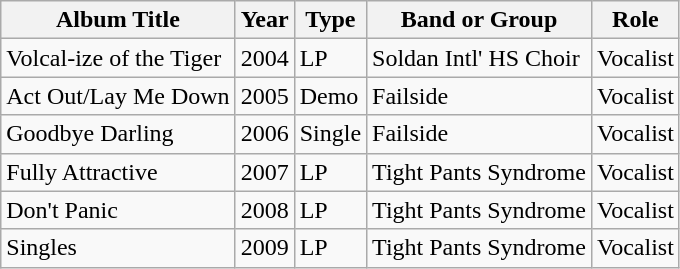<table class="wikitable">
<tr>
<th>Album Title</th>
<th>Year</th>
<th>Type</th>
<th>Band or Group</th>
<th>Role</th>
</tr>
<tr>
<td>Volcal-ize of the Tiger</td>
<td>2004</td>
<td>LP</td>
<td>Soldan Intl' HS Choir</td>
<td>Vocalist</td>
</tr>
<tr>
<td>Act Out/Lay Me Down</td>
<td>2005</td>
<td>Demo</td>
<td>Failside</td>
<td>Vocalist</td>
</tr>
<tr>
<td>Goodbye Darling</td>
<td>2006</td>
<td>Single</td>
<td>Failside</td>
<td>Vocalist</td>
</tr>
<tr>
<td>Fully Attractive</td>
<td>2007</td>
<td>LP</td>
<td>Tight Pants Syndrome</td>
<td>Vocalist</td>
</tr>
<tr>
<td>Don't Panic</td>
<td>2008</td>
<td>LP</td>
<td>Tight Pants Syndrome</td>
<td>Vocalist</td>
</tr>
<tr>
<td>Singles</td>
<td>2009</td>
<td>LP</td>
<td>Tight Pants Syndrome</td>
<td>Vocalist</td>
</tr>
</table>
